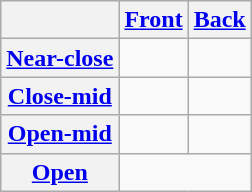<table class="wikitable" style="text-align: center;">
<tr>
<th> </th>
<th><a href='#'>Front</a></th>
<th><a href='#'>Back</a></th>
</tr>
<tr>
<th><a href='#'>Near-close</a></th>
<td> </td>
<td> </td>
</tr>
<tr>
<th><a href='#'>Close-mid</a></th>
<td> </td>
<td> </td>
</tr>
<tr>
<th><a href='#'>Open-mid</a></th>
<td> </td>
<td> </td>
</tr>
<tr>
<th><a href='#'>Open</a></th>
<td colspan="2"> </td>
</tr>
</table>
